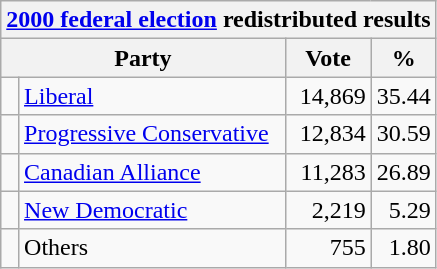<table class="wikitable">
<tr>
<th colspan="4"><a href='#'>2000 federal election</a> redistributed results</th>
</tr>
<tr>
<th bgcolor="#DDDDFF" width="130px" colspan="2">Party</th>
<th bgcolor="#DDDDFF" width="50px">Vote</th>
<th bgcolor="#DDDDFF" width="30px">%</th>
</tr>
<tr>
<td> </td>
<td><a href='#'>Liberal</a></td>
<td align=right>14,869</td>
<td align=right>35.44</td>
</tr>
<tr>
<td> </td>
<td><a href='#'>Progressive Conservative</a></td>
<td align=right>12,834</td>
<td align=right>30.59</td>
</tr>
<tr>
<td> </td>
<td><a href='#'>Canadian Alliance</a></td>
<td align=right>11,283</td>
<td align=right>26.89</td>
</tr>
<tr>
<td> </td>
<td><a href='#'>New Democratic</a></td>
<td align=right>2,219</td>
<td align=right>5.29</td>
</tr>
<tr>
<td> </td>
<td>Others</td>
<td align=right>755</td>
<td align=right>1.80</td>
</tr>
</table>
